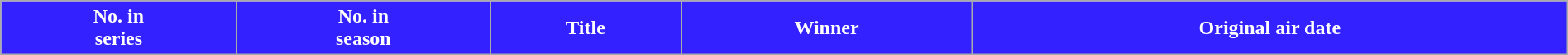<table class="wikitable plainrowheaders" style="width: 100%; margin-right: 0;">
<tr style="color:white;">
<th style="background: #32f;">No. in<br>series</th>
<th style="background: #32f;">No. in<br>season</th>
<th style="background: #32f;">Title</th>
<th style="background: #32f;">Winner</th>
<th style="background: #32f;">Original air date<br>











</th>
</tr>
</table>
